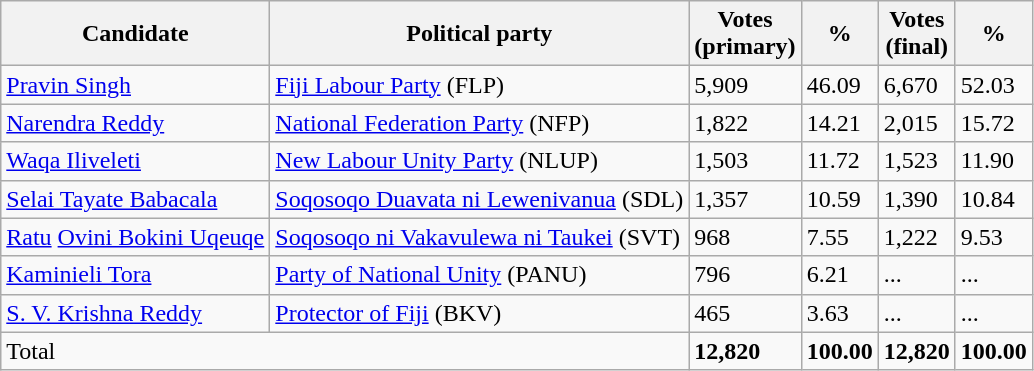<table class="wikitable">
<tr>
<th scope="col">Candidate</th>
<th scope="col">Political party</th>
<th scope="col">Votes<br>(primary)</th>
<th scope="col">%</th>
<th scope="col">Votes<br>(final)</th>
<th scope="col">%</th>
</tr>
<tr>
<td><a href='#'>Pravin Singh</a></td>
<td><a href='#'>Fiji Labour Party</a> (FLP)</td>
<td>5,909</td>
<td>46.09</td>
<td>6,670</td>
<td>52.03</td>
</tr>
<tr>
<td><a href='#'>Narendra Reddy</a></td>
<td><a href='#'>National Federation Party</a> (NFP)</td>
<td>1,822</td>
<td>14.21</td>
<td>2,015</td>
<td>15.72</td>
</tr>
<tr>
<td><a href='#'>Waqa Iliveleti</a></td>
<td><a href='#'>New Labour Unity Party</a> (NLUP)</td>
<td>1,503</td>
<td>11.72</td>
<td>1,523</td>
<td>11.90</td>
</tr>
<tr>
<td><a href='#'>Selai Tayate Babacala</a></td>
<td><a href='#'>Soqosoqo Duavata ni Lewenivanua</a> (SDL)</td>
<td>1,357</td>
<td>10.59</td>
<td>1,390</td>
<td>10.84</td>
</tr>
<tr>
<td><a href='#'>Ratu</a> <a href='#'>Ovini Bokini Uqeuqe</a></td>
<td><a href='#'>Soqosoqo ni Vakavulewa ni Taukei</a> (SVT)</td>
<td>968</td>
<td>7.55</td>
<td>1,222</td>
<td>9.53</td>
</tr>
<tr>
<td><a href='#'>Kaminieli Tora</a></td>
<td><a href='#'>Party of National Unity</a> (PANU)</td>
<td>796</td>
<td>6.21</td>
<td>...</td>
<td>...</td>
</tr>
<tr>
<td><a href='#'>S. V. Krishna Reddy</a></td>
<td><a href='#'>Protector of Fiji</a> (BKV)</td>
<td>465</td>
<td>3.63</td>
<td>...</td>
<td>...</td>
</tr>
<tr>
<td colspan="2">Total</td>
<td><strong>12,820</strong></td>
<td><strong>100.00</strong></td>
<td><strong>12,820</strong></td>
<td><strong>100.00</strong></td>
</tr>
</table>
